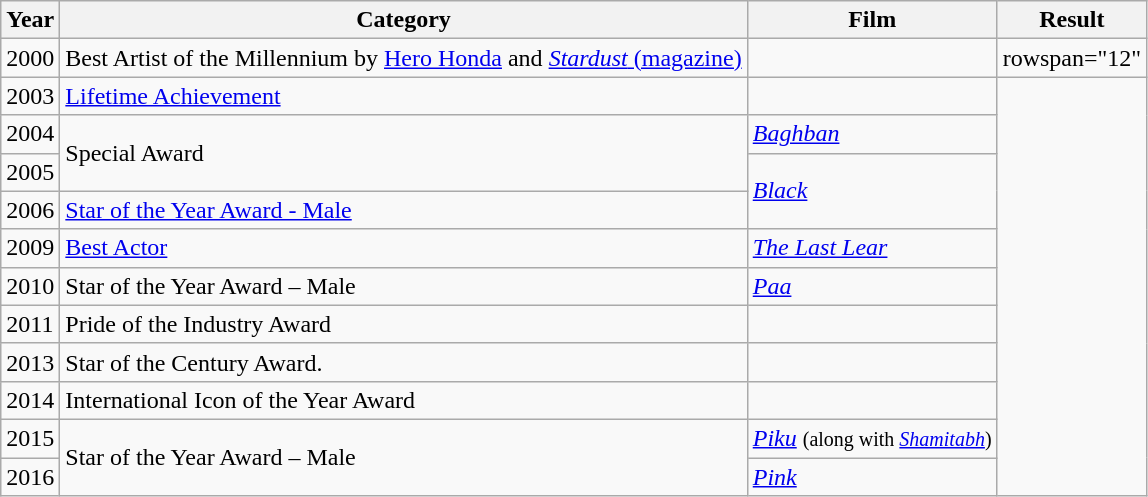<table class="wikitable sortable">
<tr>
<th>Year</th>
<th>Category</th>
<th>Film</th>
<th>Result</th>
</tr>
<tr>
<td>2000</td>
<td>Best Artist of the Millennium by <a href='#'>Hero Honda</a> and <a href='#'><em>Stardust</em> (magazine)</a></td>
<td></td>
<td>rowspan="12" </td>
</tr>
<tr>
<td>2003</td>
<td><a href='#'>Lifetime Achievement</a></td>
<td></td>
</tr>
<tr>
<td>2004</td>
<td rowspan="2">Special Award</td>
<td><em><a href='#'>Baghban</a></em></td>
</tr>
<tr>
<td>2005</td>
<td rowspan="2"><em><a href='#'>Black</a></em></td>
</tr>
<tr>
<td>2006</td>
<td><a href='#'>Star of the Year Award - Male</a></td>
</tr>
<tr>
<td>2009</td>
<td><a href='#'>Best Actor</a></td>
<td><em><a href='#'>The Last Lear</a></em></td>
</tr>
<tr>
<td>2010</td>
<td>Star of the Year Award – Male</td>
<td><em><a href='#'>Paa</a></em></td>
</tr>
<tr>
<td>2011</td>
<td>Pride of the Industry Award</td>
<td></td>
</tr>
<tr>
<td>2013</td>
<td>Star of the Century Award.</td>
<td></td>
</tr>
<tr>
<td>2014</td>
<td>International Icon of the Year Award</td>
<td></td>
</tr>
<tr>
<td>2015</td>
<td rowspan="2">Star of the Year Award – Male</td>
<td><em><a href='#'>Piku</a></em> <small> (along with <em><a href='#'>Shamitabh</a></em>) </small></td>
</tr>
<tr>
<td>2016</td>
<td><em><a href='#'>Pink</a></em></td>
</tr>
</table>
